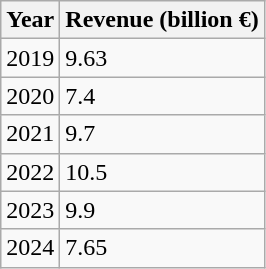<table class="wikitable">
<tr>
<th>Year</th>
<th>Revenue (billion €)</th>
</tr>
<tr>
<td>2019</td>
<td>9.63</td>
</tr>
<tr>
<td>2020</td>
<td>7.4</td>
</tr>
<tr>
<td>2021</td>
<td>9.7</td>
</tr>
<tr>
<td>2022</td>
<td>10.5</td>
</tr>
<tr>
<td>2023</td>
<td>9.9</td>
</tr>
<tr>
<td>2024</td>
<td>7.65</td>
</tr>
</table>
